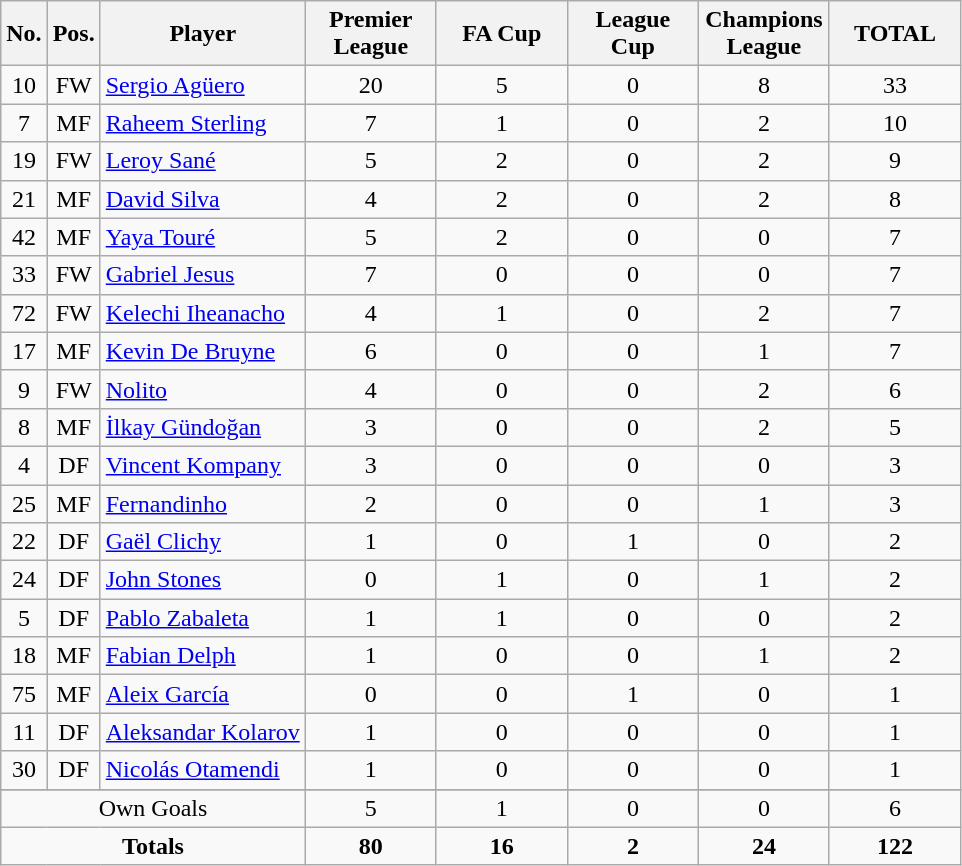<table class="wikitable sortable alternance" style="text-align: center;">
<tr>
<th>No.</th>
<th>Pos.</th>
<th>Player</th>
<th width=80>Premier League</th>
<th width=80>FA Cup</th>
<th width=80>League Cup</th>
<th width=80>Champions League</th>
<th width=80>TOTAL</th>
</tr>
<tr>
<td>10</td>
<td>FW</td>
<td align="left"> <a href='#'>Sergio Agüero</a></td>
<td>20</td>
<td>5</td>
<td>0</td>
<td>8</td>
<td>33</td>
</tr>
<tr>
<td>7</td>
<td>MF</td>
<td align="left"> <a href='#'>Raheem Sterling</a></td>
<td>7</td>
<td>1</td>
<td>0</td>
<td>2</td>
<td>10</td>
</tr>
<tr>
<td>19</td>
<td>FW</td>
<td align="left"> <a href='#'>Leroy Sané</a></td>
<td>5</td>
<td>2</td>
<td>0</td>
<td>2</td>
<td>9</td>
</tr>
<tr>
<td>21</td>
<td>MF</td>
<td align="left"> <a href='#'>David Silva</a></td>
<td>4</td>
<td>2</td>
<td>0</td>
<td>2</td>
<td>8</td>
</tr>
<tr>
<td>42</td>
<td>MF</td>
<td align="left"> <a href='#'>Yaya Touré</a></td>
<td>5</td>
<td>2</td>
<td>0</td>
<td>0</td>
<td>7</td>
</tr>
<tr>
<td>33</td>
<td>FW</td>
<td align="left"> <a href='#'>Gabriel Jesus</a></td>
<td>7</td>
<td>0</td>
<td>0</td>
<td>0</td>
<td>7</td>
</tr>
<tr>
<td>72</td>
<td>FW</td>
<td align="left"> <a href='#'>Kelechi Iheanacho</a></td>
<td>4</td>
<td>1</td>
<td>0</td>
<td>2</td>
<td>7</td>
</tr>
<tr>
<td>17</td>
<td>MF</td>
<td align="left"> <a href='#'>Kevin De Bruyne</a></td>
<td>6</td>
<td>0</td>
<td>0</td>
<td>1</td>
<td>7</td>
</tr>
<tr>
<td>9</td>
<td>FW</td>
<td align="left"> <a href='#'>Nolito</a></td>
<td>4</td>
<td>0</td>
<td>0</td>
<td>2</td>
<td>6</td>
</tr>
<tr>
<td>8</td>
<td>MF</td>
<td align="left"> <a href='#'>İlkay Gündoğan</a></td>
<td>3</td>
<td>0</td>
<td>0</td>
<td>2</td>
<td>5</td>
</tr>
<tr>
<td>4</td>
<td>DF</td>
<td align="left"> <a href='#'>Vincent Kompany</a></td>
<td>3</td>
<td>0</td>
<td>0</td>
<td>0</td>
<td>3</td>
</tr>
<tr>
<td>25</td>
<td>MF</td>
<td align="left"> <a href='#'>Fernandinho</a></td>
<td>2</td>
<td>0</td>
<td>0</td>
<td>1</td>
<td>3</td>
</tr>
<tr>
<td>22</td>
<td>DF</td>
<td align="left"> <a href='#'>Gaël Clichy</a></td>
<td>1</td>
<td>0</td>
<td>1</td>
<td>0</td>
<td>2</td>
</tr>
<tr>
<td>24</td>
<td>DF</td>
<td align="left"> <a href='#'>John Stones</a></td>
<td>0</td>
<td>1</td>
<td>0</td>
<td>1</td>
<td>2</td>
</tr>
<tr>
<td>5</td>
<td>DF</td>
<td align="left"> <a href='#'>Pablo Zabaleta</a></td>
<td>1</td>
<td>1</td>
<td>0</td>
<td>0</td>
<td>2</td>
</tr>
<tr>
<td>18</td>
<td>MF</td>
<td align="left"> <a href='#'>Fabian Delph</a></td>
<td>1</td>
<td>0</td>
<td>0</td>
<td>1</td>
<td>2</td>
</tr>
<tr>
<td>75</td>
<td>MF</td>
<td align="left"> <a href='#'>Aleix García</a></td>
<td>0</td>
<td>0</td>
<td>1</td>
<td>0</td>
<td>1</td>
</tr>
<tr>
<td>11</td>
<td>DF</td>
<td align="left"> <a href='#'>Aleksandar Kolarov</a></td>
<td>1</td>
<td>0</td>
<td>0</td>
<td>0</td>
<td>1</td>
</tr>
<tr>
<td>30</td>
<td>DF</td>
<td align="left"> <a href='#'>Nicolás Otamendi</a></td>
<td>1</td>
<td>0</td>
<td>0</td>
<td>0</td>
<td>1</td>
</tr>
<tr>
</tr>
<tr class="sortbottom">
<td colspan="3">Own Goals</td>
<td>5</td>
<td>1</td>
<td>0</td>
<td>0</td>
<td>6</td>
</tr>
<tr class="sortbottom">
<td colspan="3"><strong>Totals</strong></td>
<td><strong>80</strong></td>
<td><strong>16</strong></td>
<td><strong>2</strong></td>
<td><strong>24</strong></td>
<td><strong>122</strong></td>
</tr>
</table>
